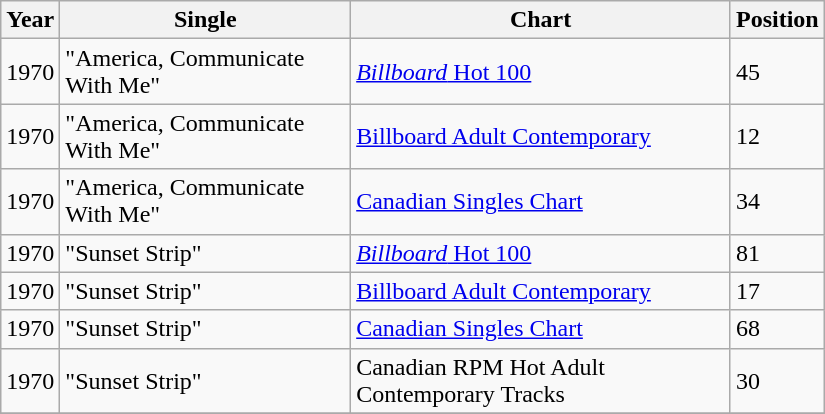<table class=wikitable width="550px">
<tr>
<th align="left">Year</th>
<th align="left">Single</th>
<th align="left">Chart</th>
<th align="left">Position</th>
</tr>
<tr>
<td align="left">1970</td>
<td align="left">"America, Communicate With Me"</td>
<td align="left"><a href='#'><em>Billboard</em> Hot 100</a></td>
<td align="left">45</td>
</tr>
<tr>
<td align="left">1970</td>
<td align="left">"America, Communicate With Me"</td>
<td align="left"><a href='#'>Billboard Adult Contemporary</a></td>
<td align="left">12</td>
</tr>
<tr>
<td align="left">1970</td>
<td align="left">"America, Communicate With Me"</td>
<td align="left"><a href='#'>Canadian Singles Chart</a></td>
<td align="left">34</td>
</tr>
<tr>
<td align="left">1970</td>
<td align="left">"Sunset Strip"</td>
<td align="left"><a href='#'><em>Billboard</em> Hot 100</a></td>
<td align="left">81</td>
</tr>
<tr>
<td align="left">1970</td>
<td align="left">"Sunset Strip"</td>
<td align="left"><a href='#'>Billboard Adult Contemporary</a></td>
<td align="left">17</td>
</tr>
<tr>
<td align="left">1970</td>
<td align="left">"Sunset Strip"</td>
<td align="left"><a href='#'>Canadian Singles Chart</a></td>
<td align="left">68</td>
</tr>
<tr>
<td align="left">1970</td>
<td align="left">"Sunset Strip"</td>
<td align="left">Canadian RPM Hot Adult Contemporary Tracks</td>
<td align="left">30</td>
</tr>
<tr>
</tr>
</table>
